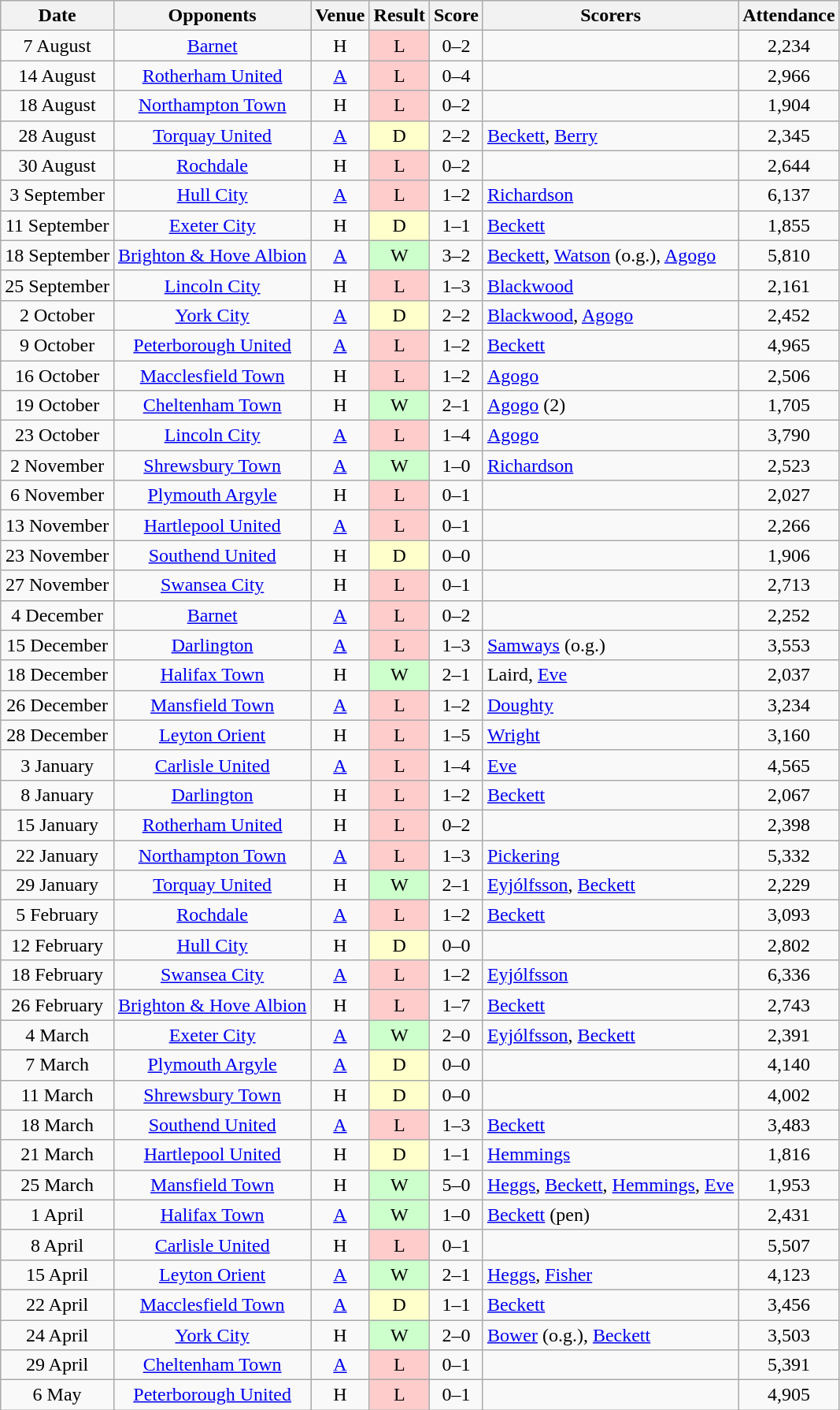<table class="wikitable" style="text-align:center">
<tr>
<th>Date</th>
<th>Opponents</th>
<th>Venue</th>
<th>Result</th>
<th>Score</th>
<th>Scorers</th>
<th>Attendance</th>
</tr>
<tr>
<td>7 August</td>
<td><a href='#'>Barnet</a></td>
<td>H</td>
<td style="background-color:#FFCCCC">L</td>
<td>0–2</td>
<td align="left"></td>
<td>2,234</td>
</tr>
<tr>
<td>14 August</td>
<td><a href='#'>Rotherham United</a></td>
<td><a href='#'>A</a></td>
<td style="background-color:#FFCCCC">L</td>
<td>0–4</td>
<td align="left"></td>
<td>2,966</td>
</tr>
<tr>
<td>18 August</td>
<td><a href='#'>Northampton Town</a></td>
<td>H</td>
<td style="background-color:#FFCCCC">L</td>
<td>0–2</td>
<td align="left"></td>
<td>1,904</td>
</tr>
<tr>
<td>28 August</td>
<td><a href='#'>Torquay United</a></td>
<td><a href='#'>A</a></td>
<td style="background-color:#FFFFCC">D</td>
<td>2–2</td>
<td align="left"><a href='#'>Beckett</a>, <a href='#'>Berry</a></td>
<td>2,345</td>
</tr>
<tr>
<td>30 August</td>
<td><a href='#'>Rochdale</a></td>
<td>H</td>
<td style="background-color:#FFCCCC">L</td>
<td>0–2</td>
<td align="left"></td>
<td>2,644</td>
</tr>
<tr>
<td>3 September</td>
<td><a href='#'>Hull City</a></td>
<td><a href='#'>A</a></td>
<td style="background-color:#FFCCCC">L</td>
<td>1–2</td>
<td align="left"><a href='#'>Richardson</a></td>
<td>6,137</td>
</tr>
<tr>
<td>11 September</td>
<td><a href='#'>Exeter City</a></td>
<td>H</td>
<td style="background-color:#FFFFCC">D</td>
<td>1–1</td>
<td align="left"><a href='#'>Beckett</a></td>
<td>1,855</td>
</tr>
<tr>
<td>18 September</td>
<td><a href='#'>Brighton & Hove Albion</a></td>
<td><a href='#'>A</a></td>
<td style="background-color:#CCFFCC">W</td>
<td>3–2</td>
<td align="left"><a href='#'>Beckett</a>, <a href='#'>Watson</a> (o.g.), <a href='#'>Agogo</a></td>
<td>5,810</td>
</tr>
<tr>
<td>25 September</td>
<td><a href='#'>Lincoln City</a></td>
<td>H</td>
<td style="background-color:#FFCCCC">L</td>
<td>1–3</td>
<td align="left"><a href='#'>Blackwood</a></td>
<td>2,161</td>
</tr>
<tr>
<td>2 October</td>
<td><a href='#'>York City</a></td>
<td><a href='#'>A</a></td>
<td style="background-color:#FFFFCC">D</td>
<td>2–2</td>
<td align="left"><a href='#'>Blackwood</a>, <a href='#'>Agogo</a></td>
<td>2,452</td>
</tr>
<tr>
<td>9 October</td>
<td><a href='#'>Peterborough United</a></td>
<td><a href='#'>A</a></td>
<td style="background-color:#FFCCCC">L</td>
<td>1–2</td>
<td align="left"><a href='#'>Beckett</a></td>
<td>4,965</td>
</tr>
<tr>
<td>16 October</td>
<td><a href='#'>Macclesfield Town</a></td>
<td>H</td>
<td style="background-color:#FFCCCC">L</td>
<td>1–2</td>
<td align="left"><a href='#'>Agogo</a></td>
<td>2,506</td>
</tr>
<tr>
<td>19 October</td>
<td><a href='#'>Cheltenham Town</a></td>
<td>H</td>
<td style="background-color:#CCFFCC">W</td>
<td>2–1</td>
<td align="left"><a href='#'>Agogo</a> (2)</td>
<td>1,705</td>
</tr>
<tr>
<td>23 October</td>
<td><a href='#'>Lincoln City</a></td>
<td><a href='#'>A</a></td>
<td style="background-color:#FFCCCC">L</td>
<td>1–4</td>
<td align="left"><a href='#'>Agogo</a></td>
<td>3,790</td>
</tr>
<tr>
<td>2 November</td>
<td><a href='#'>Shrewsbury Town</a></td>
<td><a href='#'>A</a></td>
<td style="background-color:#CCFFCC">W</td>
<td>1–0</td>
<td align="left"><a href='#'>Richardson</a></td>
<td>2,523</td>
</tr>
<tr>
<td>6 November</td>
<td><a href='#'>Plymouth Argyle</a></td>
<td>H</td>
<td style="background-color:#FFCCCC">L</td>
<td>0–1</td>
<td align="left"></td>
<td>2,027</td>
</tr>
<tr>
<td>13 November</td>
<td><a href='#'>Hartlepool United</a></td>
<td><a href='#'>A</a></td>
<td style="background-color:#FFCCCC">L</td>
<td>0–1</td>
<td align="left"></td>
<td>2,266</td>
</tr>
<tr>
<td>23 November</td>
<td><a href='#'>Southend United</a></td>
<td>H</td>
<td style="background-color:#FFFFCC">D</td>
<td>0–0</td>
<td align="left"></td>
<td>1,906</td>
</tr>
<tr>
<td>27 November</td>
<td><a href='#'>Swansea City</a></td>
<td>H</td>
<td style="background-color:#FFCCCC">L</td>
<td>0–1</td>
<td align="left"></td>
<td>2,713</td>
</tr>
<tr>
<td>4 December</td>
<td><a href='#'>Barnet</a></td>
<td><a href='#'>A</a></td>
<td style="background-color:#FFCCCC">L</td>
<td>0–2</td>
<td align="left"></td>
<td>2,252</td>
</tr>
<tr>
<td>15 December</td>
<td><a href='#'>Darlington</a></td>
<td><a href='#'>A</a></td>
<td style="background-color:#FFCCCC">L</td>
<td>1–3</td>
<td align="left"><a href='#'>Samways</a> (o.g.)</td>
<td>3,553</td>
</tr>
<tr>
<td>18 December</td>
<td><a href='#'>Halifax Town</a></td>
<td>H</td>
<td style="background-color:#CCFFCC">W</td>
<td>2–1</td>
<td align="left">Laird, <a href='#'>Eve</a></td>
<td>2,037</td>
</tr>
<tr>
<td>26 December</td>
<td><a href='#'>Mansfield Town</a></td>
<td><a href='#'>A</a></td>
<td style="background-color:#FFCCCC">L</td>
<td>1–2</td>
<td align="left"><a href='#'>Doughty</a></td>
<td>3,234</td>
</tr>
<tr>
<td>28 December</td>
<td><a href='#'>Leyton Orient</a></td>
<td>H</td>
<td style="background-color:#FFCCCC">L</td>
<td>1–5</td>
<td align="left"><a href='#'>Wright</a></td>
<td>3,160</td>
</tr>
<tr>
<td>3 January</td>
<td><a href='#'>Carlisle United</a></td>
<td><a href='#'>A</a></td>
<td style="background-color:#FFCCCC">L</td>
<td>1–4</td>
<td align="left"><a href='#'>Eve</a></td>
<td>4,565</td>
</tr>
<tr>
<td>8 January</td>
<td><a href='#'>Darlington</a></td>
<td>H</td>
<td style="background-color:#FFCCCC">L</td>
<td>1–2</td>
<td align="left"><a href='#'>Beckett</a></td>
<td>2,067</td>
</tr>
<tr>
<td>15 January</td>
<td><a href='#'>Rotherham United</a></td>
<td>H</td>
<td style="background-color:#FFCCCC">L</td>
<td>0–2</td>
<td align="left"></td>
<td>2,398</td>
</tr>
<tr>
<td>22 January</td>
<td><a href='#'>Northampton Town</a></td>
<td><a href='#'>A</a></td>
<td style="background-color:#FFCCCC">L</td>
<td>1–3</td>
<td align="left"><a href='#'>Pickering</a></td>
<td>5,332</td>
</tr>
<tr>
<td>29 January</td>
<td><a href='#'>Torquay United</a></td>
<td>H</td>
<td style="background-color:#CCFFCC">W</td>
<td>2–1</td>
<td align="left"><a href='#'>Eyjólfsson</a>, <a href='#'>Beckett</a></td>
<td>2,229</td>
</tr>
<tr>
<td>5 February</td>
<td><a href='#'>Rochdale</a></td>
<td><a href='#'>A</a></td>
<td style="background-color:#FFCCCC">L</td>
<td>1–2</td>
<td align="left"><a href='#'>Beckett</a></td>
<td>3,093</td>
</tr>
<tr>
<td>12 February</td>
<td><a href='#'>Hull City</a></td>
<td>H</td>
<td style="background-color:#FFFFCC">D</td>
<td>0–0</td>
<td align="left"></td>
<td>2,802</td>
</tr>
<tr>
<td>18 February</td>
<td><a href='#'>Swansea City</a></td>
<td><a href='#'>A</a></td>
<td style="background-color:#FFCCCC">L</td>
<td>1–2</td>
<td align="left"><a href='#'>Eyjólfsson</a></td>
<td>6,336</td>
</tr>
<tr>
<td>26 February</td>
<td><a href='#'>Brighton & Hove Albion</a></td>
<td>H</td>
<td style="background-color:#FFCCCC">L</td>
<td>1–7</td>
<td align="left"><a href='#'>Beckett</a></td>
<td>2,743</td>
</tr>
<tr>
<td>4 March</td>
<td><a href='#'>Exeter City</a></td>
<td><a href='#'>A</a></td>
<td style="background-color:#CCFFCC">W</td>
<td>2–0</td>
<td align="left"><a href='#'>Eyjólfsson</a>, <a href='#'>Beckett</a></td>
<td>2,391</td>
</tr>
<tr>
<td>7 March</td>
<td><a href='#'>Plymouth Argyle</a></td>
<td><a href='#'>A</a></td>
<td style="background-color:#FFFFCC">D</td>
<td>0–0</td>
<td align="left"></td>
<td>4,140</td>
</tr>
<tr>
<td>11 March</td>
<td><a href='#'>Shrewsbury Town</a></td>
<td>H</td>
<td style="background-color:#FFFFCC">D</td>
<td>0–0</td>
<td align="left"></td>
<td>4,002</td>
</tr>
<tr>
<td>18 March</td>
<td><a href='#'>Southend United</a></td>
<td><a href='#'>A</a></td>
<td style="background-color:#FFCCCC">L</td>
<td>1–3</td>
<td align="left"><a href='#'>Beckett</a></td>
<td>3,483</td>
</tr>
<tr>
<td>21 March</td>
<td><a href='#'>Hartlepool United</a></td>
<td>H</td>
<td style="background-color:#FFFFCC">D</td>
<td>1–1</td>
<td align="left"><a href='#'>Hemmings</a></td>
<td>1,816</td>
</tr>
<tr>
<td>25 March</td>
<td><a href='#'>Mansfield Town</a></td>
<td>H</td>
<td style="background-color:#CCFFCC">W</td>
<td>5–0</td>
<td align="left"><a href='#'>Heggs</a>, <a href='#'>Beckett</a>, <a href='#'>Hemmings</a>, <a href='#'>Eve</a></td>
<td>1,953</td>
</tr>
<tr>
<td>1 April</td>
<td><a href='#'>Halifax Town</a></td>
<td><a href='#'>A</a></td>
<td style="background-color:#CCFFCC">W</td>
<td>1–0</td>
<td align="left"><a href='#'>Beckett</a> (pen)</td>
<td>2,431</td>
</tr>
<tr>
<td>8 April</td>
<td><a href='#'>Carlisle United</a></td>
<td>H</td>
<td style="background-color:#FFCCCC">L</td>
<td>0–1</td>
<td align="left"></td>
<td>5,507</td>
</tr>
<tr>
<td>15 April</td>
<td><a href='#'>Leyton Orient</a></td>
<td><a href='#'>A</a></td>
<td style="background-color:#CCFFCC">W</td>
<td>2–1</td>
<td align="left"><a href='#'>Heggs</a>, <a href='#'>Fisher</a></td>
<td>4,123</td>
</tr>
<tr>
<td>22 April</td>
<td><a href='#'>Macclesfield Town</a></td>
<td><a href='#'>A</a></td>
<td style="background-color:#FFFFCC">D</td>
<td>1–1</td>
<td align="left"><a href='#'>Beckett</a></td>
<td>3,456</td>
</tr>
<tr>
<td>24 April</td>
<td><a href='#'>York City</a></td>
<td>H</td>
<td style="background-color:#CCFFCC">W</td>
<td>2–0</td>
<td align="left"><a href='#'>Bower</a> (o.g.), <a href='#'>Beckett</a></td>
<td>3,503</td>
</tr>
<tr>
<td>29 April</td>
<td><a href='#'>Cheltenham Town</a></td>
<td><a href='#'>A</a></td>
<td style="background-color:#FFCCCC">L</td>
<td>0–1</td>
<td align="left"></td>
<td>5,391</td>
</tr>
<tr>
<td>6 May</td>
<td><a href='#'>Peterborough United</a></td>
<td>H</td>
<td style="background-color:#FFCCCC">L</td>
<td>0–1</td>
<td align="left"></td>
<td>4,905</td>
</tr>
</table>
